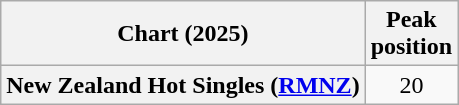<table class="wikitable sortable plainrowheaders" style="text-align:center">
<tr>
<th scope="col">Chart (2025)</th>
<th scope="col">Peak<br>position</th>
</tr>
<tr>
<th scope="row">New Zealand Hot Singles (<a href='#'>RMNZ</a>)</th>
<td>20</td>
</tr>
</table>
